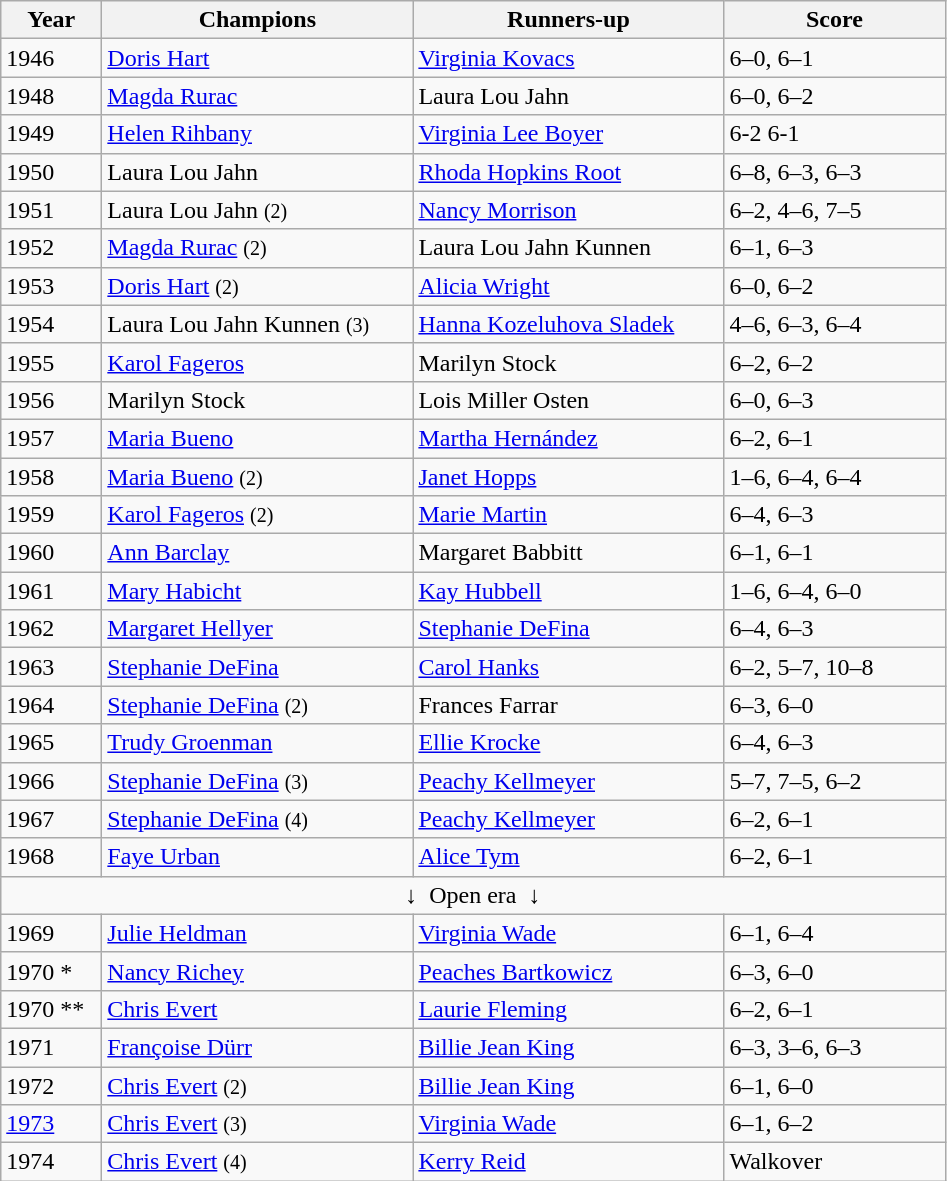<table class="wikitable sortable">
<tr>
<th style="width:60px">Year</th>
<th style="width:200px">Champions</th>
<th style="width:200px">Runners-up</th>
<th style="width:140px" class="unsortable">Score</th>
</tr>
<tr>
<td>1946</td>
<td> <a href='#'>Doris Hart</a></td>
<td> <a href='#'>Virginia Kovacs</a></td>
<td>6–0, 6–1</td>
</tr>
<tr>
<td>1948</td>
<td> <a href='#'>Magda Rurac</a></td>
<td>  Laura Lou Jahn</td>
<td>6–0, 6–2</td>
</tr>
<tr>
<td>1949</td>
<td>  <a href='#'>Helen Rihbany</a></td>
<td>  <a href='#'>Virginia Lee Boyer</a></td>
<td>6-2 6-1</td>
</tr>
<tr>
<td>1950</td>
<td>  Laura Lou Jahn</td>
<td>  <a href='#'>Rhoda Hopkins Root</a></td>
<td>6–8, 6–3, 6–3</td>
</tr>
<tr>
<td>1951</td>
<td>  Laura Lou Jahn <small>(2)</small></td>
<td>  <a href='#'>Nancy Morrison</a></td>
<td>6–2, 4–6, 7–5</td>
</tr>
<tr>
<td>1952</td>
<td>  <a href='#'>Magda Rurac</a> <small>(2)</small></td>
<td>  Laura Lou Jahn Kunnen </td>
<td>6–1, 6–3</td>
</tr>
<tr>
<td>1953</td>
<td>  <a href='#'>Doris Hart</a> <small>(2)</small></td>
<td> <a href='#'>Alicia Wright</a></td>
<td>6–0, 6–2</td>
</tr>
<tr>
<td>1954</td>
<td>  Laura Lou Jahn Kunnen <small>(3)</small></td>
<td> <a href='#'>Hanna Kozeluhova Sladek</a></td>
<td>4–6, 6–3, 6–4</td>
</tr>
<tr>
<td>1955</td>
<td> <a href='#'>Karol Fageros</a></td>
<td> Marilyn Stock</td>
<td>6–2, 6–2</td>
</tr>
<tr>
<td>1956</td>
<td>  Marilyn Stock</td>
<td>  Lois Miller Osten</td>
<td>6–0, 6–3</td>
</tr>
<tr>
<td>1957</td>
<td> <a href='#'>Maria Bueno</a></td>
<td>  <a href='#'>Martha Hernández</a></td>
<td>6–2, 6–1</td>
</tr>
<tr>
<td>1958</td>
<td>  <a href='#'>Maria Bueno</a> <small>(2)</small></td>
<td> <a href='#'>Janet Hopps</a></td>
<td>1–6, 6–4, 6–4</td>
</tr>
<tr>
<td>1959</td>
<td> <a href='#'>Karol Fageros</a> <small>(2)</small></td>
<td> <a href='#'>Marie Martin</a></td>
<td>6–4, 6–3</td>
</tr>
<tr>
<td>1960</td>
<td> <a href='#'>Ann Barclay</a></td>
<td>  Margaret Babbitt</td>
<td>6–1, 6–1</td>
</tr>
<tr>
<td>1961</td>
<td> <a href='#'>Mary Habicht</a></td>
<td>  <a href='#'>Kay Hubbell</a></td>
<td>1–6, 6–4, 6–0</td>
</tr>
<tr>
<td>1962</td>
<td> <a href='#'>Margaret Hellyer</a></td>
<td> <a href='#'>Stephanie DeFina</a></td>
<td>6–4, 6–3</td>
</tr>
<tr>
<td>1963</td>
<td>  <a href='#'>Stephanie DeFina</a></td>
<td> <a href='#'>Carol Hanks</a></td>
<td>6–2, 5–7, 10–8</td>
</tr>
<tr>
<td>1964</td>
<td> <a href='#'>Stephanie DeFina</a> <small>(2)</small></td>
<td>  Frances Farrar</td>
<td>6–3, 6–0</td>
</tr>
<tr>
<td>1965</td>
<td>  <a href='#'>Trudy Groenman</a></td>
<td>  <a href='#'>Ellie Krocke</a></td>
<td>6–4, 6–3</td>
</tr>
<tr>
<td>1966</td>
<td> <a href='#'>Stephanie DeFina</a> <small>(3)</small></td>
<td> <a href='#'>Peachy Kellmeyer</a></td>
<td>5–7, 7–5, 6–2</td>
</tr>
<tr>
<td>1967</td>
<td> <a href='#'>Stephanie DeFina</a> <small>(4)</small></td>
<td> <a href='#'>Peachy Kellmeyer</a></td>
<td>6–2, 6–1</td>
</tr>
<tr>
<td>1968</td>
<td> <a href='#'>Faye Urban</a></td>
<td> <a href='#'>Alice Tym</a></td>
<td>6–2, 6–1</td>
</tr>
<tr>
<td colspan="4" align="center">↓  Open era  ↓</td>
</tr>
<tr>
<td>1969</td>
<td> <a href='#'>Julie Heldman</a></td>
<td> <a href='#'>Virginia Wade</a></td>
<td>6–1, 6–4</td>
</tr>
<tr>
<td>1970 *</td>
<td> <a href='#'>Nancy Richey</a></td>
<td> <a href='#'>Peaches Bartkowicz</a></td>
<td>6–3, 6–0</td>
</tr>
<tr>
<td>1970 **</td>
<td> <a href='#'>Chris Evert</a></td>
<td> <a href='#'>Laurie Fleming</a></td>
<td>6–2, 6–1</td>
</tr>
<tr>
<td>1971</td>
<td> <a href='#'>Françoise Dürr</a></td>
<td> <a href='#'>Billie Jean King</a></td>
<td>6–3, 3–6, 6–3</td>
</tr>
<tr>
<td>1972</td>
<td> <a href='#'>Chris Evert</a> <small>(2)</small></td>
<td> <a href='#'>Billie Jean King</a></td>
<td>6–1, 6–0</td>
</tr>
<tr>
<td><a href='#'>1973</a></td>
<td> <a href='#'>Chris Evert</a> <small>(3)</small></td>
<td> <a href='#'>Virginia Wade</a></td>
<td>6–1, 6–2</td>
</tr>
<tr>
<td>1974</td>
<td> <a href='#'>Chris Evert</a> <small>(4)</small></td>
<td> <a href='#'>Kerry Reid</a></td>
<td>Walkover</td>
</tr>
</table>
